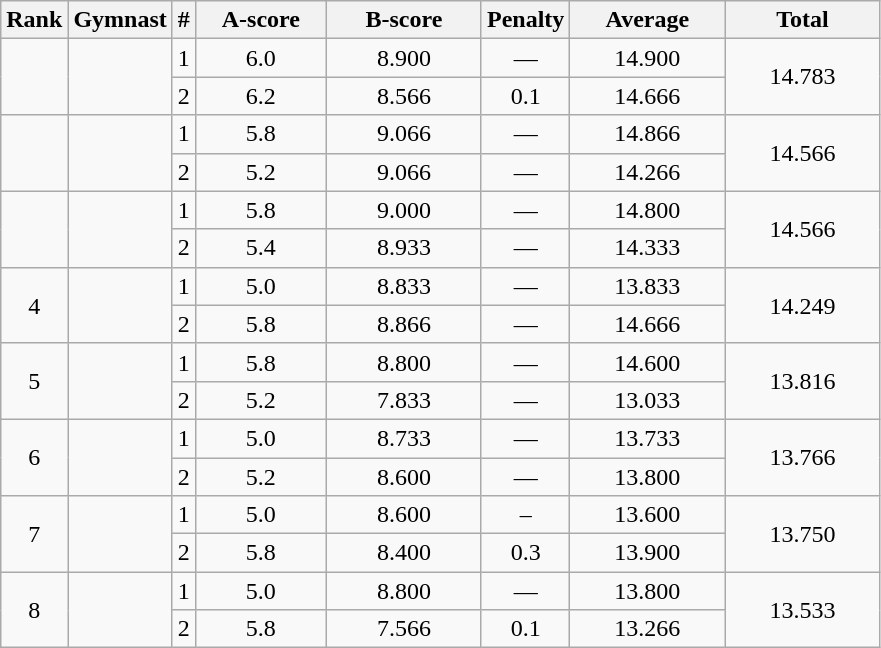<table class="wikitable" style="text-align:center">
<tr>
<th>Rank</th>
<th>Gymnast</th>
<th>#</th>
<th style="width:5em">A-score</th>
<th style="width:6em">B-score</th>
<th style="width:3em">Penalty</th>
<th style="width:6em">Average</th>
<th style="width:6em">Total</th>
</tr>
<tr>
<td rowspan=2></td>
<td rowspan=2 align=left></td>
<td>1</td>
<td>6.0</td>
<td>8.900</td>
<td>—</td>
<td>14.900</td>
<td rowspan=2>14.783</td>
</tr>
<tr>
<td>2</td>
<td>6.2</td>
<td>8.566</td>
<td>0.1</td>
<td>14.666</td>
</tr>
<tr>
<td rowspan=2></td>
<td rowspan=2 align=left></td>
<td>1</td>
<td>5.8</td>
<td>9.066</td>
<td>—</td>
<td>14.866</td>
<td rowspan=2>14.566</td>
</tr>
<tr>
<td>2</td>
<td>5.2</td>
<td>9.066</td>
<td>—</td>
<td>14.266</td>
</tr>
<tr>
<td rowspan=2></td>
<td rowspan=2 align=left></td>
<td>1</td>
<td>5.8</td>
<td>9.000</td>
<td>—</td>
<td>14.800</td>
<td rowspan=2>14.566</td>
</tr>
<tr>
<td>2</td>
<td>5.4</td>
<td>8.933</td>
<td>—</td>
<td>14.333</td>
</tr>
<tr>
<td rowspan=2>4</td>
<td rowspan=2 align=left></td>
<td>1</td>
<td>5.0</td>
<td>8.833</td>
<td>—</td>
<td>13.833</td>
<td rowspan=2>14.249</td>
</tr>
<tr>
<td>2</td>
<td>5.8</td>
<td>8.866</td>
<td>—</td>
<td>14.666</td>
</tr>
<tr>
<td rowspan=2>5</td>
<td rowspan=2 align=left></td>
<td>1</td>
<td>5.8</td>
<td>8.800</td>
<td>—</td>
<td>14.600</td>
<td rowspan=2>13.816</td>
</tr>
<tr>
<td>2</td>
<td>5.2</td>
<td>7.833</td>
<td>—</td>
<td>13.033</td>
</tr>
<tr>
<td rowspan=2>6</td>
<td rowspan=2 align=left></td>
<td>1</td>
<td>5.0</td>
<td>8.733</td>
<td>—</td>
<td>13.733</td>
<td rowspan=2>13.766</td>
</tr>
<tr>
<td>2</td>
<td>5.2</td>
<td>8.600</td>
<td>—</td>
<td>13.800</td>
</tr>
<tr>
<td rowspan=2>7</td>
<td rowspan=2 align=left></td>
<td>1</td>
<td>5.0</td>
<td>8.600</td>
<td>–</td>
<td>13.600</td>
<td rowspan=2>13.750</td>
</tr>
<tr>
<td>2</td>
<td>5.8</td>
<td>8.400</td>
<td>0.3</td>
<td>13.900</td>
</tr>
<tr>
<td rowspan=2>8</td>
<td rowspan=2 align=left></td>
<td>1</td>
<td>5.0</td>
<td>8.800</td>
<td>—</td>
<td>13.800</td>
<td rowspan=2>13.533</td>
</tr>
<tr>
<td>2</td>
<td>5.8</td>
<td>7.566</td>
<td>0.1</td>
<td>13.266</td>
</tr>
</table>
